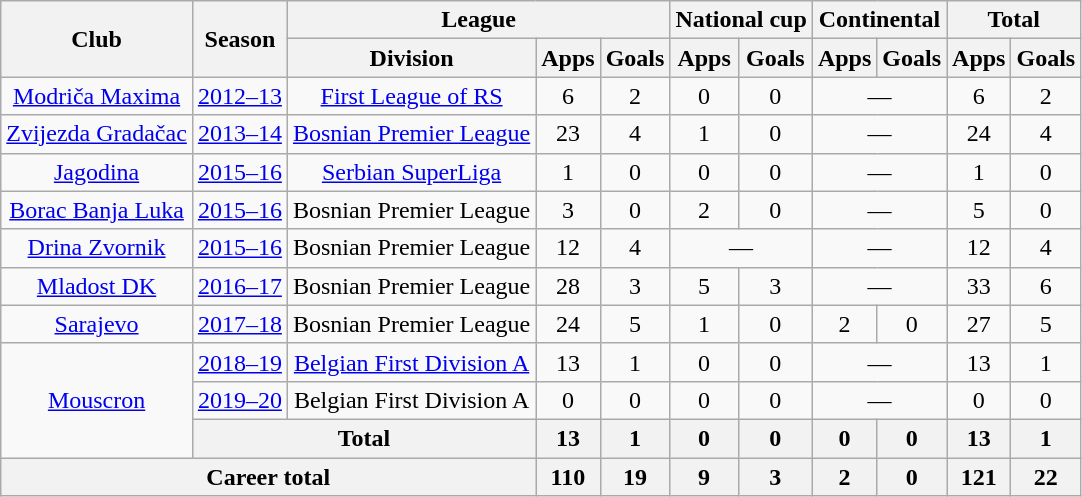<table class=wikitable style="text-align: center;">
<tr>
<th rowspan=2>Club</th>
<th rowspan=2>Season</th>
<th colspan=3>League</th>
<th colspan=2>National cup</th>
<th colspan=2>Continental</th>
<th colspan=2>Total</th>
</tr>
<tr>
<th>Division</th>
<th>Apps</th>
<th>Goals</th>
<th>Apps</th>
<th>Goals</th>
<th>Apps</th>
<th>Goals</th>
<th>Apps</th>
<th>Goals</th>
</tr>
<tr>
<td><a href='#'>Modriča Maxima</a></td>
<td><a href='#'>2012–13</a></td>
<td><a href='#'>First League of RS</a></td>
<td>6</td>
<td>2</td>
<td>0</td>
<td>0</td>
<td colspan=2>—</td>
<td>6</td>
<td>2</td>
</tr>
<tr>
<td><a href='#'>Zvijezda Gradačac</a></td>
<td><a href='#'>2013–14</a></td>
<td><a href='#'>Bosnian Premier League</a></td>
<td>23</td>
<td>4</td>
<td>1</td>
<td>0</td>
<td colspan=2>—</td>
<td>24</td>
<td>4</td>
</tr>
<tr>
<td><a href='#'>Jagodina</a></td>
<td><a href='#'>2015–16</a></td>
<td><a href='#'>Serbian SuperLiga</a></td>
<td>1</td>
<td>0</td>
<td>0</td>
<td>0</td>
<td colspan=2>—</td>
<td>1</td>
<td>0</td>
</tr>
<tr>
<td><a href='#'>Borac Banja Luka</a></td>
<td><a href='#'>2015–16</a></td>
<td>Bosnian Premier League</td>
<td>3</td>
<td>0</td>
<td>2</td>
<td>0</td>
<td colspan=2>—</td>
<td>5</td>
<td>0</td>
</tr>
<tr>
<td><a href='#'>Drina Zvornik</a></td>
<td><a href='#'>2015–16</a></td>
<td>Bosnian Premier League</td>
<td>12</td>
<td>4</td>
<td colspan=2>—</td>
<td colspan=2>—</td>
<td>12</td>
<td>4</td>
</tr>
<tr>
<td><a href='#'>Mladost DK</a></td>
<td><a href='#'>2016–17</a></td>
<td>Bosnian Premier League</td>
<td>28</td>
<td>3</td>
<td>5</td>
<td>3</td>
<td colspan=2>—</td>
<td>33</td>
<td>6</td>
</tr>
<tr>
<td><a href='#'>Sarajevo</a></td>
<td><a href='#'>2017–18</a></td>
<td>Bosnian Premier League</td>
<td>24</td>
<td>5</td>
<td>1</td>
<td>0</td>
<td>2</td>
<td>0</td>
<td>27</td>
<td>5</td>
</tr>
<tr>
<td rowspan=3><a href='#'>Mouscron</a></td>
<td><a href='#'>2018–19</a></td>
<td><a href='#'>Belgian First Division A</a></td>
<td>13</td>
<td>1</td>
<td>0</td>
<td>0</td>
<td colspan=2>—</td>
<td>13</td>
<td>1</td>
</tr>
<tr>
<td><a href='#'>2019–20</a></td>
<td>Belgian First Division A</td>
<td>0</td>
<td>0</td>
<td>0</td>
<td>0</td>
<td colspan=2>—</td>
<td>0</td>
<td>0</td>
</tr>
<tr>
<th colspan=2>Total</th>
<th>13</th>
<th>1</th>
<th>0</th>
<th>0</th>
<th>0</th>
<th>0</th>
<th>13</th>
<th>1</th>
</tr>
<tr>
<th colspan=3>Career total</th>
<th>110</th>
<th>19</th>
<th>9</th>
<th>3</th>
<th>2</th>
<th>0</th>
<th>121</th>
<th>22</th>
</tr>
</table>
